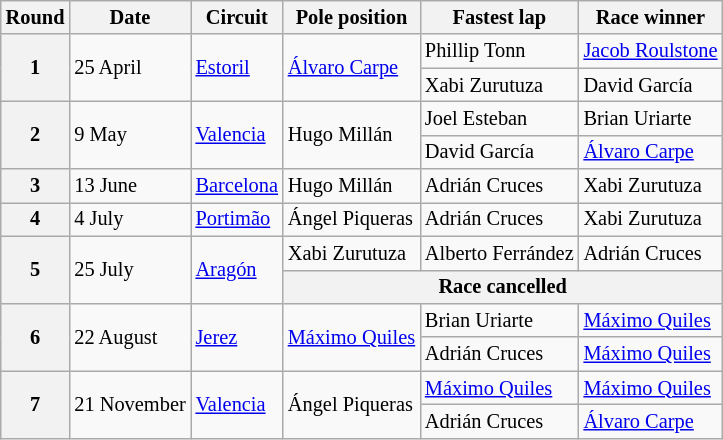<table class="wikitable" style="font-size:85%;">
<tr>
<th>Round</th>
<th>Date</th>
<th>Circuit</th>
<th>Pole position</th>
<th>Fastest lap</th>
<th>Race winner</th>
</tr>
<tr>
<th rowspan=2>1</th>
<td rowspan=2>25 April</td>
<td rowspan=2> <a href='#'>Estoril</a></td>
<td rowspan=2> <a href='#'>Álvaro Carpe</a></td>
<td> Phillip Tonn</td>
<td> <a href='#'>Jacob Roulstone</a></td>
</tr>
<tr>
<td> Xabi Zurutuza</td>
<td> David García</td>
</tr>
<tr>
<th rowspan=2>2</th>
<td rowspan=2>9 May</td>
<td rowspan=2> <a href='#'>Valencia</a></td>
<td rowspan=2> Hugo Millán</td>
<td> Joel Esteban</td>
<td> Brian Uriarte</td>
</tr>
<tr>
<td> David García</td>
<td> <a href='#'>Álvaro Carpe</a></td>
</tr>
<tr>
<th>3</th>
<td>13 June</td>
<td nowrap> <a href='#'>Barcelona</a></td>
<td> Hugo Millán</td>
<td> Adrián Cruces</td>
<td> Xabi Zurutuza</td>
</tr>
<tr>
<th>4</th>
<td>4 July</td>
<td> <a href='#'>Portimão</a></td>
<td> Ángel Piqueras</td>
<td> Adrián Cruces</td>
<td> Xabi Zurutuza</td>
</tr>
<tr>
<th rowspan=2>5</th>
<td rowspan=2>25 July</td>
<td rowspan=2> <a href='#'>Aragón</a></td>
<td> Xabi Zurutuza</td>
<td nowrap> Alberto Ferrández</td>
<td> Adrián Cruces</td>
</tr>
<tr>
<th colspan=3>Race cancelled</th>
</tr>
<tr>
<th rowspan=2>6</th>
<td rowspan=2>22 August</td>
<td rowspan=2> <a href='#'>Jerez</a></td>
<td rowspan=2 nowrap> <a href='#'>Máximo Quiles</a></td>
<td> Brian Uriarte</td>
<td nowrap> <a href='#'>Máximo Quiles</a></td>
</tr>
<tr>
<td> Adrián Cruces</td>
<td> <a href='#'>Máximo Quiles</a></td>
</tr>
<tr>
<th rowspan=2>7</th>
<td rowspan=2 nowrap>21 November</td>
<td rowspan=2> <a href='#'>Valencia</a></td>
<td rowspan=2> Ángel Piqueras</td>
<td> <a href='#'>Máximo Quiles</a></td>
<td> <a href='#'>Máximo Quiles</a></td>
</tr>
<tr>
<td> Adrián Cruces</td>
<td> <a href='#'>Álvaro Carpe</a></td>
</tr>
</table>
